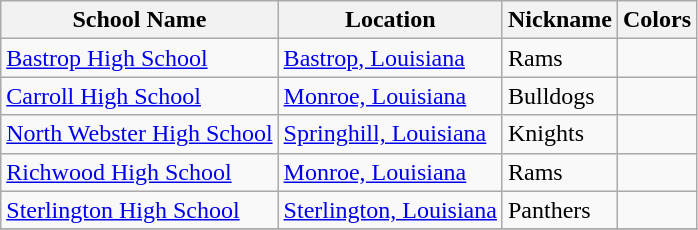<table class="wikitable">
<tr>
<th>School Name</th>
<th>Location</th>
<th>Nickname</th>
<th>Colors</th>
</tr>
<tr>
<td><a href='#'>Bastrop High School</a></td>
<td><a href='#'>Bastrop, Louisiana</a></td>
<td>Rams</td>
<td> </td>
</tr>
<tr>
<td><a href='#'>Carroll High School</a></td>
<td><a href='#'>Monroe, Louisiana</a></td>
<td>Bulldogs</td>
<td> </td>
</tr>
<tr>
<td><a href='#'>North Webster High School</a></td>
<td><a href='#'>Springhill, Louisiana</a></td>
<td>Knights</td>
<td>  </td>
</tr>
<tr>
<td><a href='#'>Richwood High School</a></td>
<td><a href='#'>Monroe, Louisiana</a></td>
<td>Rams</td>
<td> </td>
</tr>
<tr>
<td><a href='#'>Sterlington High School</a></td>
<td><a href='#'>Sterlington, Louisiana</a></td>
<td>Panthers</td>
<td> </td>
</tr>
<tr>
</tr>
</table>
